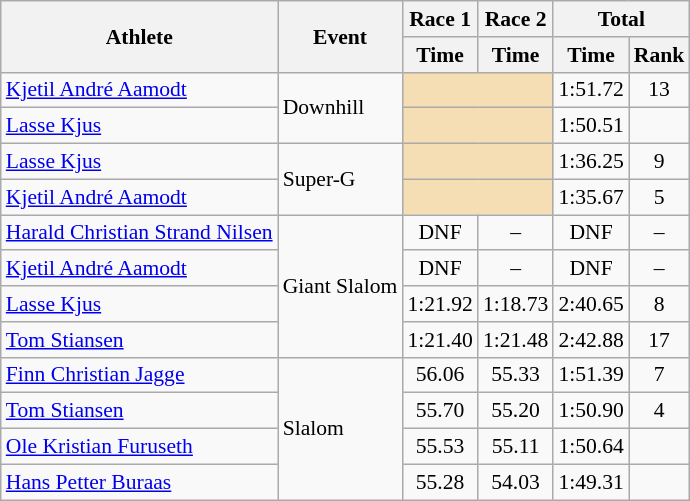<table class="wikitable" style="font-size:90%">
<tr>
<th rowspan="2">Athlete</th>
<th rowspan="2">Event</th>
<th>Race 1</th>
<th>Race 2</th>
<th colspan="2">Total</th>
</tr>
<tr>
<th>Time</th>
<th>Time</th>
<th>Time</th>
<th>Rank</th>
</tr>
<tr>
<td><a href='#'>Kjetil André Aamodt</a></td>
<td rowspan="2">Downhill</td>
<td colspan="2" bgcolor="wheat"></td>
<td align="center">1:51.72</td>
<td align="center">13</td>
</tr>
<tr>
<td><a href='#'>Lasse Kjus</a></td>
<td colspan="2" bgcolor="wheat"></td>
<td align="center">1:50.51</td>
<td align="center"></td>
</tr>
<tr>
<td><a href='#'>Lasse Kjus</a></td>
<td rowspan="2">Super-G</td>
<td colspan="2" bgcolor="wheat"></td>
<td align="center">1:36.25</td>
<td align="center">9</td>
</tr>
<tr>
<td><a href='#'>Kjetil André Aamodt</a></td>
<td colspan="2" bgcolor="wheat"></td>
<td align="center">1:35.67</td>
<td align="center">5</td>
</tr>
<tr>
<td><a href='#'>Harald Christian Strand Nilsen</a></td>
<td rowspan="4">Giant Slalom</td>
<td align="center">DNF</td>
<td align="center">–</td>
<td align="center">DNF</td>
<td align="center">–</td>
</tr>
<tr>
<td><a href='#'>Kjetil André Aamodt</a></td>
<td align="center">DNF</td>
<td align="center">–</td>
<td align="center">DNF</td>
<td align="center">–</td>
</tr>
<tr>
<td><a href='#'>Lasse Kjus</a></td>
<td align="center">1:21.92</td>
<td align="center">1:18.73</td>
<td align="center">2:40.65</td>
<td align="center">8</td>
</tr>
<tr>
<td><a href='#'>Tom Stiansen</a></td>
<td align="center">1:21.40</td>
<td align="center">1:21.48</td>
<td align="center">2:42.88</td>
<td align="center">17</td>
</tr>
<tr>
<td><a href='#'>Finn Christian Jagge</a></td>
<td rowspan="4">Slalom</td>
<td align="center">56.06</td>
<td align="center">55.33</td>
<td align="center">1:51.39</td>
<td align="center">7</td>
</tr>
<tr>
<td><a href='#'>Tom Stiansen</a></td>
<td align="center">55.70</td>
<td align="center">55.20</td>
<td align="center">1:50.90</td>
<td align="center">4</td>
</tr>
<tr>
<td><a href='#'>Ole Kristian Furuseth</a></td>
<td align="center">55.53</td>
<td align="center">55.11</td>
<td align="center">1:50.64</td>
<td align="center"></td>
</tr>
<tr>
<td><a href='#'>Hans Petter Buraas</a></td>
<td align="center">55.28</td>
<td align="center">54.03</td>
<td align="center">1:49.31</td>
<td align="center"></td>
</tr>
</table>
